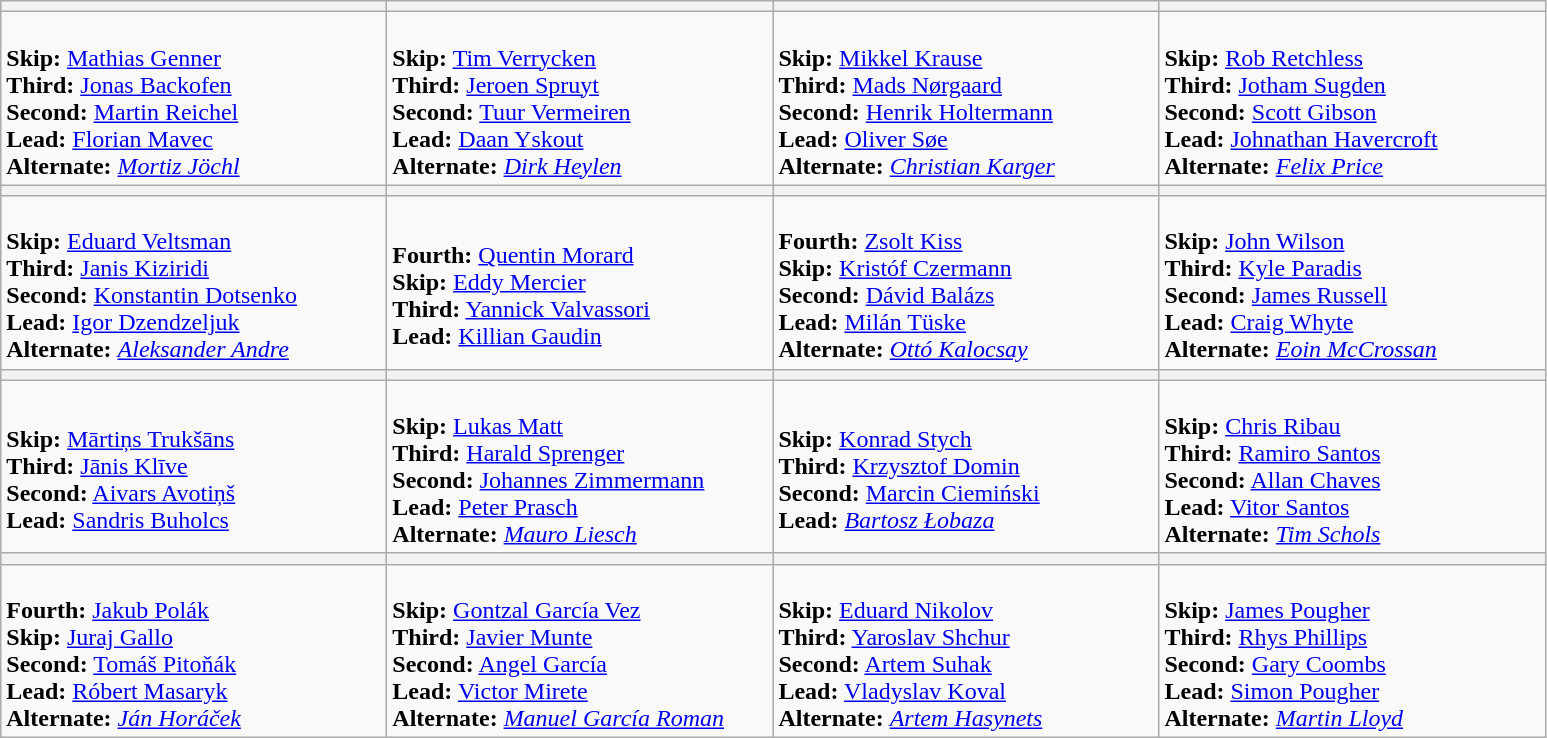<table class="wikitable">
<tr>
<th width=250></th>
<th width=250></th>
<th width=250></th>
<th width=250></th>
</tr>
<tr>
<td><br><strong>Skip:</strong> <a href='#'>Mathias Genner</a><br>
<strong>Third:</strong> <a href='#'>Jonas Backofen</a><br>
<strong>Second:</strong> <a href='#'>Martin Reichel</a><br>
<strong>Lead:</strong> <a href='#'>Florian Mavec</a><br>
<strong>Alternate:</strong> <em><a href='#'>Mortiz Jöchl</a></em></td>
<td><br><strong>Skip:</strong> <a href='#'>Tim Verrycken</a><br>
<strong>Third:</strong> <a href='#'>Jeroen Spruyt</a><br>
<strong>Second:</strong> <a href='#'>Tuur Vermeiren</a><br>
<strong>Lead:</strong> <a href='#'>Daan Yskout</a><br>
<strong>Alternate:</strong> <em><a href='#'>Dirk Heylen</a></em></td>
<td><br><strong>Skip:</strong> <a href='#'>Mikkel Krause</a><br>
<strong>Third:</strong> <a href='#'>Mads Nørgaard</a><br>
<strong>Second:</strong> <a href='#'>Henrik Holtermann</a><br>
<strong>Lead:</strong> <a href='#'>Oliver Søe</a><br>
<strong>Alternate:</strong> <em><a href='#'>Christian Karger</a></em></td>
<td><br><strong>Skip:</strong> <a href='#'>Rob Retchless</a><br>
<strong>Third:</strong> <a href='#'>Jotham Sugden</a><br>
<strong>Second:</strong> <a href='#'>Scott Gibson</a><br>
<strong>Lead:</strong> <a href='#'>Johnathan Havercroft</a><br>
<strong>Alternate:</strong> <em><a href='#'>Felix Price</a></em></td>
</tr>
<tr>
<th width=250></th>
<th width=250></th>
<th width=250></th>
<th width=250></th>
</tr>
<tr>
<td><br><strong>Skip:</strong> <a href='#'>Eduard Veltsman</a><br>
<strong>Third:</strong> <a href='#'>Janis Kiziridi</a><br>
<strong>Second:</strong> <a href='#'>Konstantin Dotsenko</a><br>
<strong>Lead:</strong> <a href='#'>Igor Dzendzeljuk</a><br>
<strong>Alternate:</strong> <em><a href='#'>Aleksander Andre</a></em></td>
<td><br><strong>Fourth:</strong> <a href='#'>Quentin Morard</a><br>
<strong>Skip:</strong> <a href='#'>Eddy Mercier</a><br>
<strong>Third:</strong> <a href='#'>Yannick Valvassori</a><br>
<strong>Lead:</strong> <a href='#'>Killian Gaudin</a></td>
<td><br><strong>Fourth:</strong> <a href='#'>Zsolt Kiss</a><br>
<strong>Skip:</strong> <a href='#'>Kristóf Czermann</a><br>
<strong>Second:</strong> <a href='#'>Dávid Balázs</a><br>
<strong>Lead:</strong> <a href='#'>Milán Tüske</a><br>
<strong>Alternate:</strong> <em><a href='#'>Ottó Kalocsay</a></em></td>
<td><br><strong>Skip:</strong> <a href='#'>John Wilson</a><br>
<strong>Third:</strong> <a href='#'>Kyle Paradis</a><br>
<strong>Second:</strong> <a href='#'>James Russell</a><br>
<strong>Lead:</strong> <a href='#'>Craig Whyte</a><br>
<strong>Alternate:</strong> <em><a href='#'>Eoin McCrossan</a></em></td>
</tr>
<tr>
<th width=250></th>
<th width=250></th>
<th width=250></th>
<th width=250></th>
</tr>
<tr>
<td><br><strong>Skip:</strong> <a href='#'>Mārtiņs Trukšāns</a><br>
<strong>Third:</strong> <a href='#'>Jānis Klīve</a><br>
<strong>Second:</strong> <a href='#'>Aivars Avotiņš</a><br>
<strong>Lead:</strong> <a href='#'>Sandris Buholcs</a></td>
<td><br><strong>Skip:</strong> <a href='#'>Lukas Matt</a><br>
<strong>Third:</strong> <a href='#'>Harald Sprenger</a><br>
<strong>Second:</strong> <a href='#'>Johannes Zimmermann</a><br>
<strong>Lead:</strong> <a href='#'>Peter Prasch</a><br>
<strong>Alternate:</strong> <em><a href='#'>Mauro Liesch</a></em></td>
<td><br><strong>Skip:</strong> <a href='#'>Konrad Stych</a><br>
<strong>Third:</strong> <a href='#'>Krzysztof Domin</a><br>
<strong>Second:</strong> <a href='#'>Marcin Ciemiński</a><br>
<strong>Lead:</strong> <em><a href='#'>Bartosz Łobaza</a></em></td>
<td><br><strong>Skip:</strong> <a href='#'>Chris Ribau</a><br>
<strong>Third:</strong> <a href='#'>Ramiro Santos</a><br>
<strong>Second:</strong> <a href='#'>Allan Chaves</a><br>
<strong>Lead:</strong> <a href='#'>Vitor Santos</a><br>
<strong>Alternate:</strong> <em><a href='#'>Tim Schols</a></em></td>
</tr>
<tr>
<th width=250></th>
<th width=250></th>
<th width=250></th>
<th width=250></th>
</tr>
<tr>
<td><br><strong>Fourth:</strong> <a href='#'>Jakub Polák</a><br>
<strong>Skip:</strong> <a href='#'>Juraj Gallo</a><br>
<strong>Second:</strong> <a href='#'>Tomáš Pitoňák</a><br>
<strong>Lead:</strong> <a href='#'>Róbert Masaryk</a><br>
<strong>Alternate:</strong> <em><a href='#'>Ján Horáček</a></em></td>
<td><br><strong>Skip:</strong> <a href='#'>Gontzal García Vez</a><br>
<strong>Third:</strong> <a href='#'>Javier Munte</a><br>
<strong>Second:</strong> <a href='#'>Angel García</a><br>
<strong>Lead:</strong> <a href='#'>Victor Mirete</a><br>
<strong>Alternate:</strong> <em><a href='#'>Manuel García Roman</a></em></td>
<td><br><strong>Skip:</strong> <a href='#'>Eduard Nikolov</a><br>
<strong>Third:</strong> <a href='#'>Yaroslav Shchur</a><br>
<strong>Second:</strong> <a href='#'>Artem Suhak</a><br>
<strong>Lead:</strong> <a href='#'>Vladyslav Koval</a><br>
<strong>Alternate:</strong> <em><a href='#'>Artem Hasynets</a></em></td>
<td><br><strong>Skip:</strong> <a href='#'>James Pougher</a><br>
<strong>Third:</strong> <a href='#'>Rhys Phillips</a><br>
<strong>Second:</strong> <a href='#'>Gary Coombs</a><br>
<strong>Lead:</strong> <a href='#'>Simon Pougher</a><br>
<strong>Alternate:</strong> <em><a href='#'>Martin Lloyd</a></em></td>
</tr>
</table>
